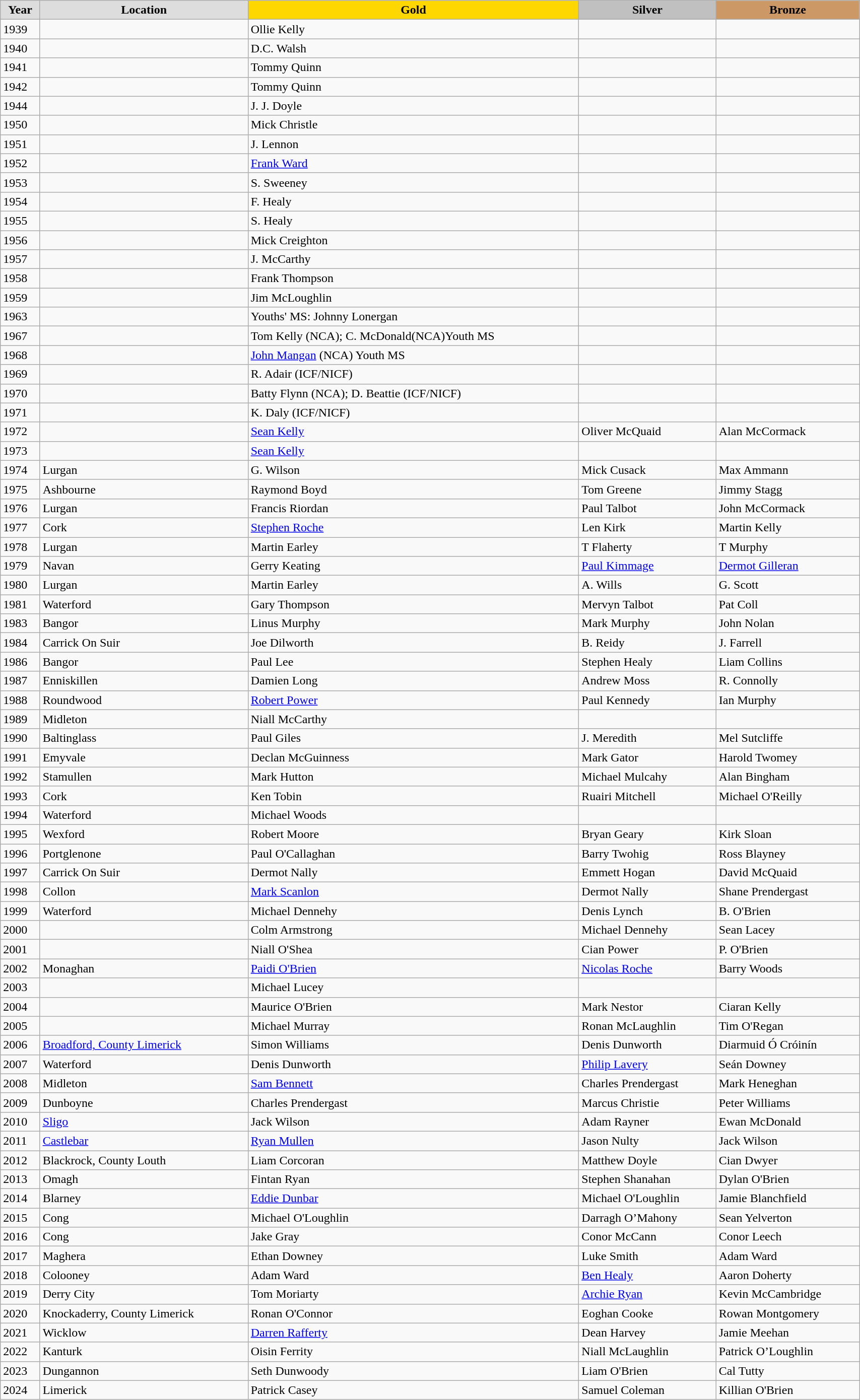<table class="wikitable" style="width: 90%; text-align:left;">
<tr>
<td style="background:#DDDDDD; font-weight:bold; text-align:center;">Year</td>
<td style="background:#DDDDDD; font-weight:bold; text-align:center;">Location</td>
<td style="background:gold; font-weight:bold; text-align:center;">Gold</td>
<td style="background:silver; font-weight:bold; text-align:center;">Silver</td>
<td style="background:#cc9966; font-weight:bold; text-align:center;">Bronze</td>
</tr>
<tr>
<td>1939</td>
<td></td>
<td>Ollie Kelly</td>
<td></td>
<td></td>
</tr>
<tr>
<td>1940</td>
<td></td>
<td>D.C. Walsh</td>
<td></td>
<td></td>
</tr>
<tr>
<td>1941</td>
<td></td>
<td>Tommy Quinn</td>
<td></td>
<td></td>
</tr>
<tr>
<td>1942</td>
<td></td>
<td>Tommy Quinn</td>
<td></td>
<td></td>
</tr>
<tr>
<td>1944</td>
<td></td>
<td>J. J. Doyle</td>
<td></td>
<td></td>
</tr>
<tr>
<td>1950</td>
<td></td>
<td>Mick Christle</td>
<td></td>
<td></td>
</tr>
<tr>
<td>1951</td>
<td></td>
<td>J. Lennon</td>
<td></td>
<td></td>
</tr>
<tr>
<td>1952</td>
<td></td>
<td><a href='#'>Frank Ward</a></td>
<td></td>
<td></td>
</tr>
<tr>
<td>1953</td>
<td></td>
<td>S. Sweeney</td>
<td></td>
<td></td>
</tr>
<tr>
<td>1954</td>
<td></td>
<td>F. Healy</td>
<td></td>
<td></td>
</tr>
<tr>
<td>1955</td>
<td></td>
<td>S. Healy</td>
<td></td>
<td></td>
</tr>
<tr>
<td>1956</td>
<td></td>
<td>Mick Creighton</td>
<td></td>
<td></td>
</tr>
<tr>
<td>1957</td>
<td></td>
<td>J. McCarthy</td>
<td></td>
<td></td>
</tr>
<tr>
<td>1958</td>
<td></td>
<td>Frank Thompson</td>
<td></td>
<td></td>
</tr>
<tr>
<td>1959</td>
<td></td>
<td>Jim McLoughlin</td>
<td></td>
<td></td>
</tr>
<tr>
<td>1963</td>
<td></td>
<td>Youths' MS: Johnny Lonergan</td>
<td></td>
<td></td>
</tr>
<tr>
<td>1967</td>
<td></td>
<td>Tom Kelly (NCA); C. McDonald(NCA)Youth MS</td>
<td></td>
<td></td>
</tr>
<tr>
<td>1968</td>
<td></td>
<td><a href='#'>John Mangan</a> (NCA) Youth MS</td>
<td></td>
<td></td>
</tr>
<tr>
<td>1969</td>
<td></td>
<td>R. Adair (ICF/NICF)</td>
<td></td>
<td></td>
</tr>
<tr>
<td>1970</td>
<td></td>
<td>Batty Flynn (NCA); D. Beattie (ICF/NICF)</td>
<td></td>
<td></td>
</tr>
<tr>
<td>1971</td>
<td></td>
<td>K. Daly (ICF/NICF)</td>
<td></td>
<td></td>
</tr>
<tr>
<td>1972</td>
<td></td>
<td><a href='#'>Sean Kelly</a></td>
<td>Oliver McQuaid</td>
<td>Alan McCormack</td>
</tr>
<tr>
<td>1973</td>
<td></td>
<td><a href='#'>Sean Kelly</a></td>
<td></td>
<td></td>
</tr>
<tr>
<td>1974</td>
<td>Lurgan</td>
<td>G. Wilson</td>
<td>Mick Cusack</td>
<td>Max Ammann</td>
</tr>
<tr>
<td>1975</td>
<td>Ashbourne</td>
<td>Raymond Boyd</td>
<td>Tom Greene</td>
<td>Jimmy Stagg</td>
</tr>
<tr>
<td>1976</td>
<td>Lurgan</td>
<td>Francis Riordan</td>
<td>Paul Talbot</td>
<td>John McCormack</td>
</tr>
<tr>
<td>1977</td>
<td>Cork</td>
<td><a href='#'>Stephen Roche</a></td>
<td>Len Kirk</td>
<td>Martin Kelly</td>
</tr>
<tr>
<td>1978</td>
<td>Lurgan</td>
<td>Martin Earley</td>
<td>T Flaherty</td>
<td>T Murphy</td>
</tr>
<tr>
<td>1979</td>
<td>Navan</td>
<td>Gerry Keating</td>
<td><a href='#'>Paul Kimmage</a></td>
<td><a href='#'>Dermot Gilleran</a></td>
</tr>
<tr>
<td>1980</td>
<td>Lurgan</td>
<td>Martin Earley</td>
<td>A. Wills</td>
<td>G. Scott</td>
</tr>
<tr>
<td>1981</td>
<td>Waterford</td>
<td>Gary Thompson</td>
<td>Mervyn Talbot</td>
<td>Pat Coll</td>
</tr>
<tr>
<td>1983</td>
<td>Bangor</td>
<td>Linus Murphy</td>
<td>Mark Murphy</td>
<td>John Nolan</td>
</tr>
<tr>
<td>1984</td>
<td>Carrick On Suir</td>
<td>Joe Dilworth</td>
<td>B. Reidy</td>
<td>J. Farrell</td>
</tr>
<tr>
<td>1986</td>
<td>Bangor</td>
<td>Paul Lee</td>
<td>Stephen Healy</td>
<td>Liam Collins</td>
</tr>
<tr>
<td>1987</td>
<td>Enniskillen</td>
<td>Damien Long</td>
<td>Andrew Moss</td>
<td>R. Connolly</td>
</tr>
<tr>
<td>1988</td>
<td>Roundwood</td>
<td><a href='#'>Robert Power</a></td>
<td>Paul Kennedy</td>
<td>Ian Murphy</td>
</tr>
<tr>
<td>1989</td>
<td>Midleton</td>
<td>Niall McCarthy</td>
<td></td>
<td></td>
</tr>
<tr>
<td>1990</td>
<td>Baltinglass</td>
<td>Paul Giles</td>
<td>J. Meredith</td>
<td>Mel Sutcliffe</td>
</tr>
<tr>
<td>1991</td>
<td>Emyvale</td>
<td>Declan McGuinness</td>
<td>Mark Gator</td>
<td>Harold Twomey</td>
</tr>
<tr>
<td>1992</td>
<td>Stamullen</td>
<td>Mark Hutton</td>
<td>Michael Mulcahy</td>
<td>Alan Bingham</td>
</tr>
<tr>
<td>1993</td>
<td>Cork</td>
<td>Ken Tobin</td>
<td>Ruairi Mitchell</td>
<td>Michael O'Reilly</td>
</tr>
<tr>
<td>1994</td>
<td>Waterford</td>
<td>Michael Woods</td>
<td></td>
<td></td>
</tr>
<tr>
<td>1995</td>
<td>Wexford</td>
<td>Robert Moore</td>
<td>Bryan Geary</td>
<td>Kirk Sloan</td>
</tr>
<tr>
<td>1996</td>
<td>Portglenone</td>
<td>Paul O'Callaghan</td>
<td>Barry Twohig</td>
<td>Ross Blayney</td>
</tr>
<tr>
<td>1997</td>
<td>Carrick On Suir</td>
<td>Dermot Nally</td>
<td>Emmett Hogan</td>
<td>David McQuaid</td>
</tr>
<tr>
<td>1998</td>
<td>Collon</td>
<td><a href='#'>Mark Scanlon</a></td>
<td>Dermot Nally</td>
<td>Shane Prendergast</td>
</tr>
<tr>
<td>1999</td>
<td>Waterford</td>
<td>Michael Dennehy</td>
<td>Denis Lynch</td>
<td>B. O'Brien</td>
</tr>
<tr>
<td>2000</td>
<td></td>
<td>Colm Armstrong</td>
<td>Michael Dennehy</td>
<td>Sean Lacey</td>
</tr>
<tr>
<td>2001</td>
<td></td>
<td>Niall O'Shea</td>
<td>Cian Power</td>
<td>P. O'Brien</td>
</tr>
<tr>
<td>2002</td>
<td>Monaghan</td>
<td><a href='#'>Paidi O'Brien</a></td>
<td><a href='#'>Nicolas Roche</a></td>
<td>Barry Woods</td>
</tr>
<tr>
<td>2003</td>
<td></td>
<td>Michael Lucey</td>
<td></td>
<td></td>
</tr>
<tr>
<td>2004</td>
<td></td>
<td>Maurice O'Brien</td>
<td>Mark Nestor</td>
<td>Ciaran Kelly</td>
</tr>
<tr>
<td>2005</td>
<td></td>
<td>Michael Murray</td>
<td>Ronan McLaughlin</td>
<td>Tim O'Regan</td>
</tr>
<tr>
<td>2006</td>
<td><a href='#'>Broadford, County Limerick</a></td>
<td>Simon Williams</td>
<td>Denis Dunworth</td>
<td>Diarmuid Ó Cróinín</td>
</tr>
<tr>
<td>2007</td>
<td>Waterford</td>
<td>Denis Dunworth</td>
<td><a href='#'>Philip Lavery</a></td>
<td>Seán Downey</td>
</tr>
<tr>
<td>2008</td>
<td>Midleton</td>
<td><a href='#'>Sam Bennett</a></td>
<td>Charles Prendergast</td>
<td>Mark Heneghan</td>
</tr>
<tr>
<td>2009</td>
<td>Dunboyne</td>
<td>Charles Prendergast</td>
<td>Marcus Christie</td>
<td>Peter Williams</td>
</tr>
<tr>
<td>2010</td>
<td><a href='#'>Sligo</a></td>
<td>Jack Wilson</td>
<td>Adam Rayner</td>
<td>Ewan McDonald</td>
</tr>
<tr>
<td>2011</td>
<td><a href='#'>Castlebar</a></td>
<td><a href='#'>Ryan Mullen</a></td>
<td>Jason Nulty</td>
<td>Jack Wilson</td>
</tr>
<tr>
<td>2012</td>
<td>Blackrock, County Louth</td>
<td>Liam Corcoran</td>
<td>Matthew Doyle</td>
<td>Cian Dwyer</td>
</tr>
<tr>
<td>2013</td>
<td>Omagh</td>
<td>Fintan Ryan</td>
<td>Stephen Shanahan</td>
<td>Dylan O'Brien</td>
</tr>
<tr>
<td>2014</td>
<td>Blarney</td>
<td><a href='#'>Eddie Dunbar</a></td>
<td>Michael O'Loughlin</td>
<td>Jamie Blanchfield</td>
</tr>
<tr>
<td>2015</td>
<td>Cong</td>
<td>Michael O'Loughlin</td>
<td>Darragh O’Mahony</td>
<td>Sean Yelverton</td>
</tr>
<tr>
<td>2016</td>
<td>Cong</td>
<td>Jake Gray</td>
<td>Conor McCann</td>
<td>Conor Leech</td>
</tr>
<tr>
<td>2017</td>
<td>Maghera</td>
<td>Ethan Downey</td>
<td>Luke Smith</td>
<td>Adam Ward</td>
</tr>
<tr>
<td>2018</td>
<td>Colooney</td>
<td>Adam Ward</td>
<td><a href='#'>Ben Healy</a></td>
<td>Aaron Doherty</td>
</tr>
<tr>
<td>2019</td>
<td>Derry City</td>
<td>Tom Moriarty</td>
<td><a href='#'>Archie Ryan</a></td>
<td>Kevin McCambridge</td>
</tr>
<tr>
<td>2020</td>
<td>Knockaderry, County Limerick</td>
<td>Ronan O'Connor</td>
<td>Eoghan Cooke</td>
<td>Rowan Montgomery</td>
</tr>
<tr>
<td>2021</td>
<td>Wicklow</td>
<td><a href='#'>Darren Rafferty</a></td>
<td>Dean Harvey</td>
<td>Jamie Meehan</td>
</tr>
<tr>
<td>2022</td>
<td>Kanturk</td>
<td>Oisin Ferrity</td>
<td>Niall McLaughlin</td>
<td>Patrick O’Loughlin</td>
</tr>
<tr>
<td>2023</td>
<td>Dungannon</td>
<td>Seth Dunwoody</td>
<td>Liam O'Brien</td>
<td>Cal Tutty</td>
</tr>
<tr>
<td>2024</td>
<td>Limerick</td>
<td>Patrick Casey</td>
<td>Samuel Coleman</td>
<td>Killian O'Brien</td>
</tr>
</table>
